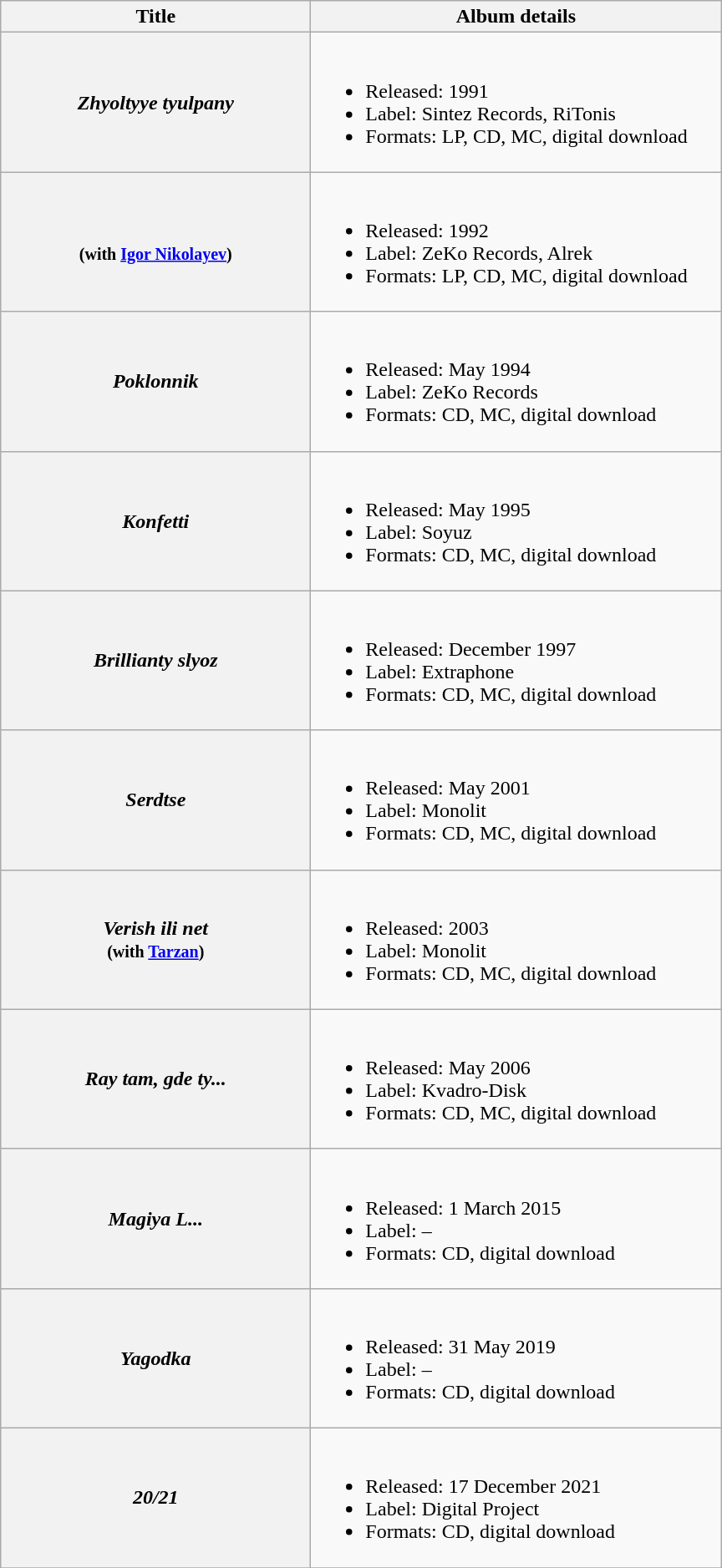<table class="wikitable plainrowheaders" style="text-align:center;">
<tr>
<th style="width:15em;">Title</th>
<th style="width:20em;">Album details</th>
</tr>
<tr>
<th scope="row"><em>Zhyoltyye tyulpany</em></th>
<td align="left"><br><ul><li>Released: 1991</li><li>Label: Sintez Records, RiTonis</li><li>Formats: LP, CD, MC, digital download</li></ul></td>
</tr>
<tr>
<th scope="row"><em></em><br> <small>(with <a href='#'>Igor Nikolayev</a>)</small></th>
<td align="left"><br><ul><li>Released: 1992</li><li>Label: ZeKo Records, Alrek</li><li>Formats: LP, CD, MC, digital download</li></ul></td>
</tr>
<tr>
<th scope="row"><em>Poklonnik</em></th>
<td align="left"><br><ul><li>Released: May 1994</li><li>Label: ZeKo Records</li><li>Formats: CD, MC, digital download</li></ul></td>
</tr>
<tr>
<th scope="row"><em>Konfetti</em></th>
<td align="left"><br><ul><li>Released: May 1995</li><li>Label: Soyuz</li><li>Formats: CD, MC, digital download</li></ul></td>
</tr>
<tr>
<th scope="row"><em>Brillianty slyoz</em></th>
<td align="left"><br><ul><li>Released: December 1997</li><li>Label: Extraphone</li><li>Formats: CD, MC, digital download</li></ul></td>
</tr>
<tr>
<th scope="row"><em>Serdtse</em></th>
<td align="left"><br><ul><li>Released: May 2001</li><li>Label: Monolit</li><li>Formats: CD, MC, digital download</li></ul></td>
</tr>
<tr>
<th scope="row"><em>Verish ili net</em><br> <small>(with <a href='#'>Tarzan</a>)</small></th>
<td align="left"><br><ul><li>Released: 2003</li><li>Label: Monolit</li><li>Formats: CD, MC, digital download</li></ul></td>
</tr>
<tr>
<th scope="row"><em>Ray tam, gde ty...</em></th>
<td align="left"><br><ul><li>Released: May 2006</li><li>Label: Kvadro-Disk</li><li>Formats: CD, MC, digital download</li></ul></td>
</tr>
<tr>
<th scope="row"><em>Magiya L...</em></th>
<td align="left"><br><ul><li>Released: 1 March 2015</li><li>Label: –</li><li>Formats: CD, digital download</li></ul></td>
</tr>
<tr>
<th scope="row"><em>Yagodka</em></th>
<td align="left"><br><ul><li>Released: 31 May 2019</li><li>Label: –</li><li>Formats: CD, digital download</li></ul></td>
</tr>
<tr>
<th scope="row"><em>20/21</em></th>
<td align="left"><br><ul><li>Released: 17 December 2021</li><li>Label: Digital Project</li><li>Formats: CD, digital download</li></ul></td>
</tr>
<tr>
</tr>
</table>
